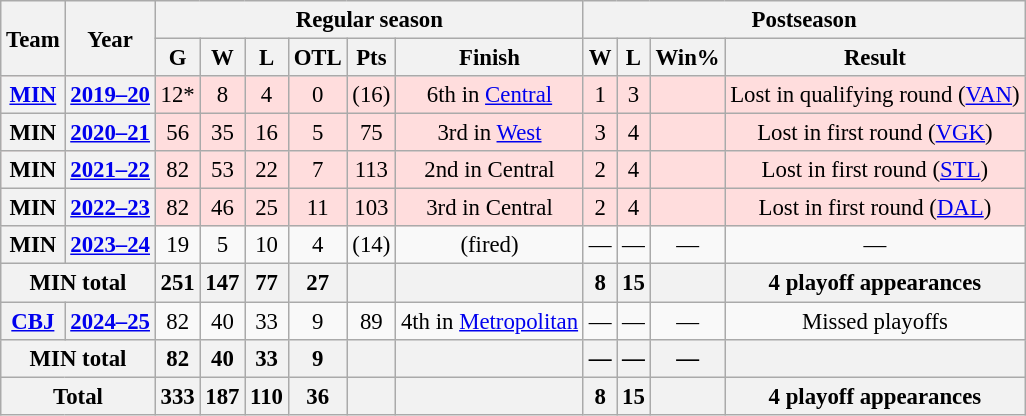<table class="wikitable" style="font-size:95%; text-align:center;">
<tr>
<th rowspan="2">Team</th>
<th rowspan="2">Year</th>
<th colspan="6">Regular season</th>
<th colspan="4">Postseason</th>
</tr>
<tr>
<th>G</th>
<th>W</th>
<th>L</th>
<th>OTL</th>
<th>Pts</th>
<th>Finish</th>
<th>W</th>
<th>L</th>
<th>Win%</th>
<th>Result</th>
</tr>
<tr style="background:#fdd;">
<th><a href='#'>MIN</a></th>
<th><a href='#'>2019–20</a></th>
<td>12*</td>
<td>8</td>
<td>4</td>
<td>0</td>
<td>(16)</td>
<td>6th in <a href='#'>Central</a></td>
<td>1</td>
<td>3</td>
<td></td>
<td>Lost in qualifying round (<a href='#'>VAN</a>)</td>
</tr>
<tr style="background:#fdd;">
<th>MIN</th>
<th><a href='#'>2020–21</a></th>
<td>56</td>
<td>35</td>
<td>16</td>
<td>5</td>
<td>75</td>
<td>3rd in <a href='#'>West</a></td>
<td>3</td>
<td>4</td>
<td></td>
<td>Lost in first round (<a href='#'>VGK</a>)</td>
</tr>
<tr style="background:#fdd;">
<th>MIN</th>
<th><a href='#'>2021–22</a></th>
<td>82</td>
<td>53</td>
<td>22</td>
<td>7</td>
<td>113</td>
<td>2nd in Central</td>
<td>2</td>
<td>4</td>
<td></td>
<td>Lost in first round (<a href='#'>STL</a>)</td>
</tr>
<tr style="background:#fdd;">
<th>MIN</th>
<th><a href='#'>2022–23</a></th>
<td>82</td>
<td>46</td>
<td>25</td>
<td>11</td>
<td>103</td>
<td>3rd in Central</td>
<td>2</td>
<td>4</td>
<td></td>
<td>Lost in first round (<a href='#'>DAL</a>)</td>
</tr>
<tr>
<th>MIN</th>
<th><a href='#'>2023–24</a></th>
<td>19</td>
<td>5</td>
<td>10</td>
<td>4</td>
<td>(14)</td>
<td>(fired)</td>
<td>—</td>
<td>—</td>
<td>—</td>
<td>—</td>
</tr>
<tr>
<th colspan="2">MIN total</th>
<th>251</th>
<th>147</th>
<th>77</th>
<th>27</th>
<th> </th>
<th> </th>
<th>8</th>
<th>15</th>
<th></th>
<th>4 playoff appearances</th>
</tr>
<tr>
<th><a href='#'>CBJ</a></th>
<th><a href='#'>2024–25</a></th>
<td>82</td>
<td>40</td>
<td>33</td>
<td>9</td>
<td>89</td>
<td>4th in <a href='#'>Metropolitan</a></td>
<td>—</td>
<td>—</td>
<td>—</td>
<td>Missed playoffs</td>
</tr>
<tr>
<th colspan="2">MIN total</th>
<th>82</th>
<th>40</th>
<th>33</th>
<th>9</th>
<th> </th>
<th> </th>
<th>—</th>
<th>—</th>
<th>—</th>
<th> </th>
</tr>
<tr>
<th colspan="2">Total</th>
<th>333</th>
<th>187</th>
<th>110</th>
<th>36</th>
<th> </th>
<th> </th>
<th>8</th>
<th>15</th>
<th></th>
<th>4 playoff appearances</th>
</tr>
</table>
